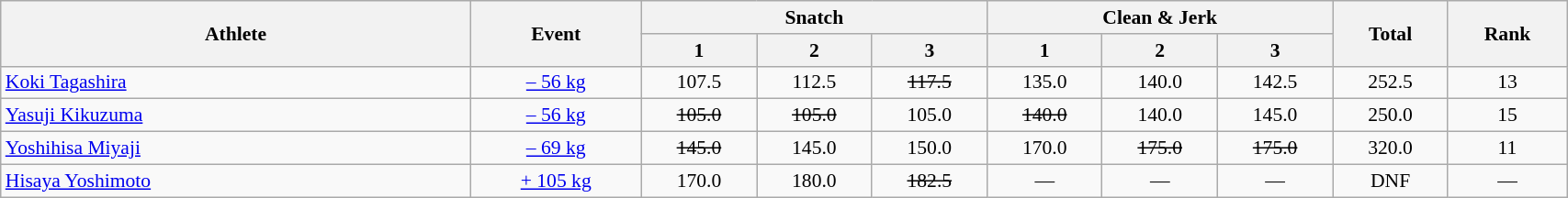<table class=wikitable style="font-size:90%" width="90%">
<tr>
<th rowspan="2">Athlete</th>
<th rowspan="2">Event</th>
<th colspan="3">Snatch</th>
<th colspan="3">Clean & Jerk</th>
<th rowspan="2">Total</th>
<th rowspan="2">Rank</th>
</tr>
<tr>
<th>1</th>
<th>2</th>
<th>3</th>
<th>1</th>
<th>2</th>
<th>3</th>
</tr>
<tr>
<td width=30%><a href='#'>Koki Tagashira</a></td>
<td align=center><a href='#'>– 56 kg</a></td>
<td align=center>107.5</td>
<td align=center>112.5</td>
<td align=center><s>117.5</s></td>
<td align=center>135.0</td>
<td align=center>140.0</td>
<td align=center>142.5</td>
<td align=center>252.5</td>
<td align=center>13</td>
</tr>
<tr>
<td width=30%><a href='#'>Yasuji Kikuzuma</a></td>
<td align=center><a href='#'>– 56 kg</a></td>
<td align=center><s>105.0</s></td>
<td align=center><s>105.0</s></td>
<td align=center>105.0</td>
<td align=center><s>140.0</s></td>
<td align=center>140.0</td>
<td align=center>145.0</td>
<td align=center>250.0</td>
<td align=center>15</td>
</tr>
<tr>
<td width=30%><a href='#'>Yoshihisa Miyaji</a></td>
<td align=center><a href='#'>– 69 kg</a></td>
<td align=center><s>145.0</s></td>
<td align=center>145.0</td>
<td align=center>150.0</td>
<td align=center>170.0</td>
<td align=center><s>175.0</s></td>
<td align=center><s>175.0</s></td>
<td align=center>320.0</td>
<td align=center>11</td>
</tr>
<tr>
<td width=30%><a href='#'>Hisaya Yoshimoto</a></td>
<td align=center><a href='#'>+ 105 kg</a></td>
<td align=center>170.0</td>
<td align=center>180.0</td>
<td align=center><s>182.5</s></td>
<td align=center>—</td>
<td align=center>—</td>
<td align=center>—</td>
<td align=center>DNF</td>
<td align=center>—</td>
</tr>
</table>
